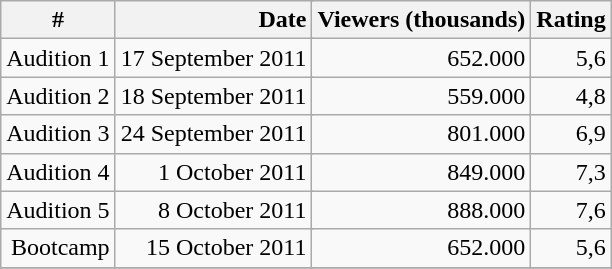<table style="text-align:center;" class="wikitable sortable">
<tr>
<th>#</th>
<th colspan="2" style="text-align: right">Date</th>
<th style="text-align: right">Viewers (thousands)</th>
<th style="text-align: right">Rating</th>
</tr>
<tr>
<td style="text-align: right">Audition 1</td>
<td colspan="2" style="text-align: right">17 September 2011</td>
<td style="text-align: right">652.000</td>
<td style="text-align: right">5,6</td>
</tr>
<tr>
<td style="text-align: right">Audition 2</td>
<td colspan="2" style="text-align: right">18 September 2011</td>
<td style="text-align: right">559.000</td>
<td style="text-align: right">4,8</td>
</tr>
<tr>
<td style="text-align: right">Audition 3</td>
<td colspan="2" style="text-align: right">24 September 2011</td>
<td style="text-align: right">801.000</td>
<td style="text-align: right">6,9</td>
</tr>
<tr>
<td style="text-align: right">Audition 4</td>
<td colspan="2" style="text-align: right">1 October 2011</td>
<td style="text-align: right">849.000</td>
<td style="text-align: right">7,3</td>
</tr>
<tr>
<td style="text-align: right">Audition 5</td>
<td colspan="2" style="text-align: right">8 October 2011</td>
<td style="text-align: right">888.000</td>
<td style="text-align: right">7,6</td>
</tr>
<tr>
<td style="text-align: right">Bootcamp</td>
<td colspan="2" style="text-align: right">15 October 2011</td>
<td style="text-align: right">652.000</td>
<td style="text-align: right">5,6</td>
</tr>
<tr>
</tr>
</table>
